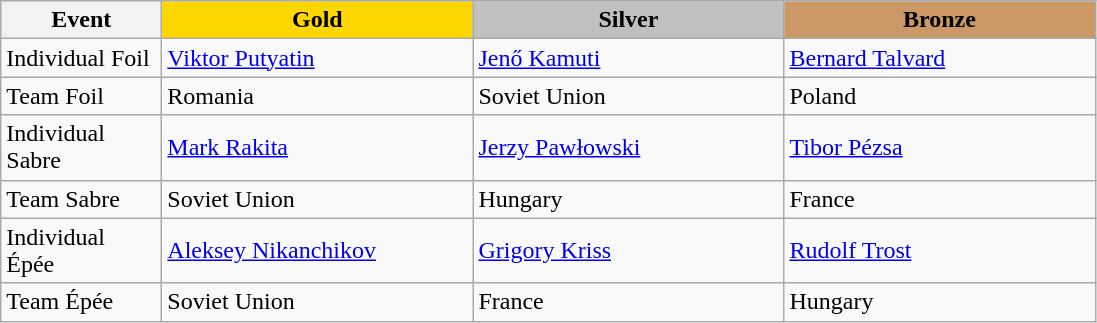<table class="wikitable">
<tr>
<th width="100">Event</th>
<th style="background-color:gold;" width="200"> Gold</th>
<th style="background-color:silver;" width="200"> Silver</th>
<th style="background-color:#CC9966;" width="200"> Bronze</th>
</tr>
<tr>
<td>Individual Foil</td>
<td> <a href='#'>Viktor Putyatin</a></td>
<td> <a href='#'>Jenő Kamuti</a></td>
<td> <a href='#'>Bernard Talvard</a></td>
</tr>
<tr>
<td>Team Foil</td>
<td> Romania</td>
<td> Soviet Union</td>
<td> Poland</td>
</tr>
<tr>
<td>Individual Sabre</td>
<td> <a href='#'>Mark Rakita</a></td>
<td> <a href='#'>Jerzy Pawłowski</a></td>
<td> <a href='#'>Tibor Pézsa</a></td>
</tr>
<tr>
<td>Team Sabre</td>
<td> Soviet Union</td>
<td> Hungary</td>
<td> France</td>
</tr>
<tr>
<td>Individual Épée</td>
<td> <a href='#'>Aleksey Nikanchikov</a></td>
<td> <a href='#'>Grigory Kriss</a></td>
<td> <a href='#'>Rudolf Trost</a></td>
</tr>
<tr>
<td>Team Épée</td>
<td> Soviet Union</td>
<td> France</td>
<td> Hungary</td>
</tr>
</table>
